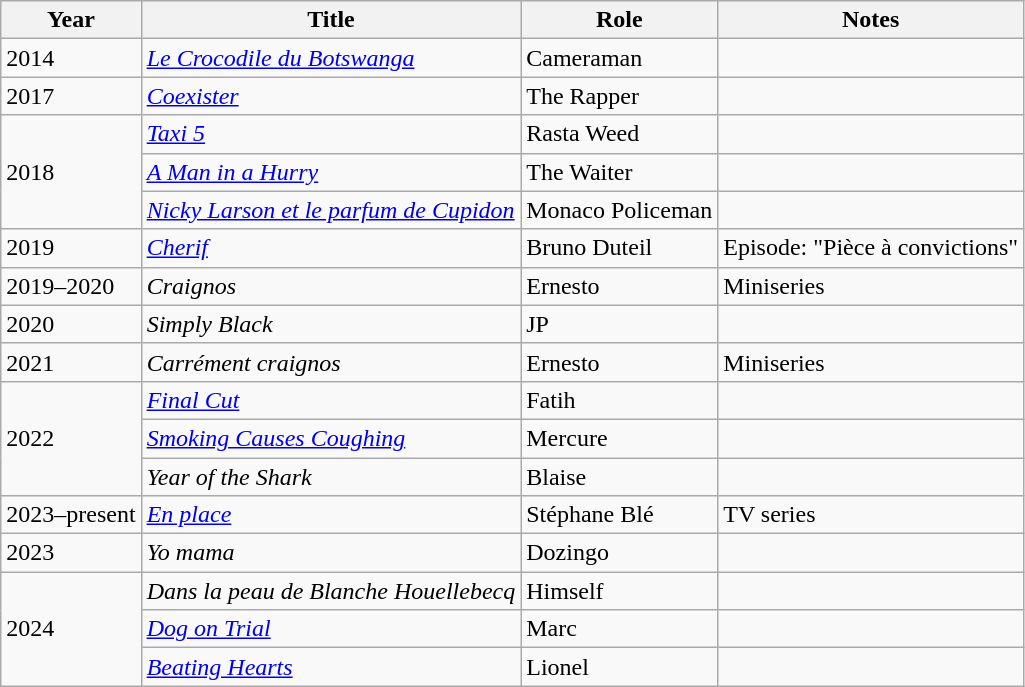<table class="wikitable sortable">
<tr>
<th>Year</th>
<th>Title</th>
<th>Role</th>
<th class="unsortable">Notes</th>
</tr>
<tr>
<td>2014</td>
<td><em><a href='#'>Le Crocodile du Botswanga</a></em></td>
<td>Cameraman</td>
<td></td>
</tr>
<tr>
<td>2017</td>
<td><em><a href='#'>Coexister</a></em></td>
<td>The Rapper</td>
<td></td>
</tr>
<tr>
<td rowspan="3">2018</td>
<td><em><a href='#'>Taxi 5</a></em></td>
<td>Rasta Weed</td>
<td></td>
</tr>
<tr>
<td><em><a href='#'>A Man in a Hurry</a></em></td>
<td>The Waiter</td>
<td></td>
</tr>
<tr>
<td><em><a href='#'>Nicky Larson et le parfum de Cupidon</a></em></td>
<td>Monaco Policeman</td>
<td></td>
</tr>
<tr>
<td>2019</td>
<td><em><a href='#'>Cherif</a></em></td>
<td>Bruno Duteil</td>
<td>Episode: "Pièce à convictions"</td>
</tr>
<tr>
<td>2019–2020</td>
<td><em>Craignos</em></td>
<td>Ernesto</td>
<td>Miniseries</td>
</tr>
<tr>
<td>2020</td>
<td><em>Simply Black</em></td>
<td>JP</td>
<td></td>
</tr>
<tr>
<td>2021</td>
<td><em>Carrément craignos</em></td>
<td>Ernesto</td>
<td>Miniseries</td>
</tr>
<tr>
<td rowspan="3">2022</td>
<td><em><a href='#'>Final Cut</a></em></td>
<td>Fatih</td>
<td></td>
</tr>
<tr>
<td><em><a href='#'>Smoking Causes Coughing</a></em></td>
<td>Mercure</td>
<td></td>
</tr>
<tr>
<td><em>Year of the Shark</em></td>
<td>Blaise</td>
<td></td>
</tr>
<tr>
<td>2023–present</td>
<td><em><a href='#'>En place</a></em></td>
<td>Stéphane Blé</td>
<td>TV series</td>
</tr>
<tr>
<td>2023</td>
<td><em>Yo mama</em></td>
<td>Dozingo</td>
<td></td>
</tr>
<tr>
<td rowspan="3">2024</td>
<td><em>Dans la peau de Blanche Houellebecq</em></td>
<td>Himself</td>
<td></td>
</tr>
<tr>
<td><em><a href='#'>Dog on Trial</a></em></td>
<td>Marc</td>
<td></td>
</tr>
<tr>
<td><em><a href='#'>Beating Hearts</a></em></td>
<td>Lionel</td>
<td></td>
</tr>
</table>
